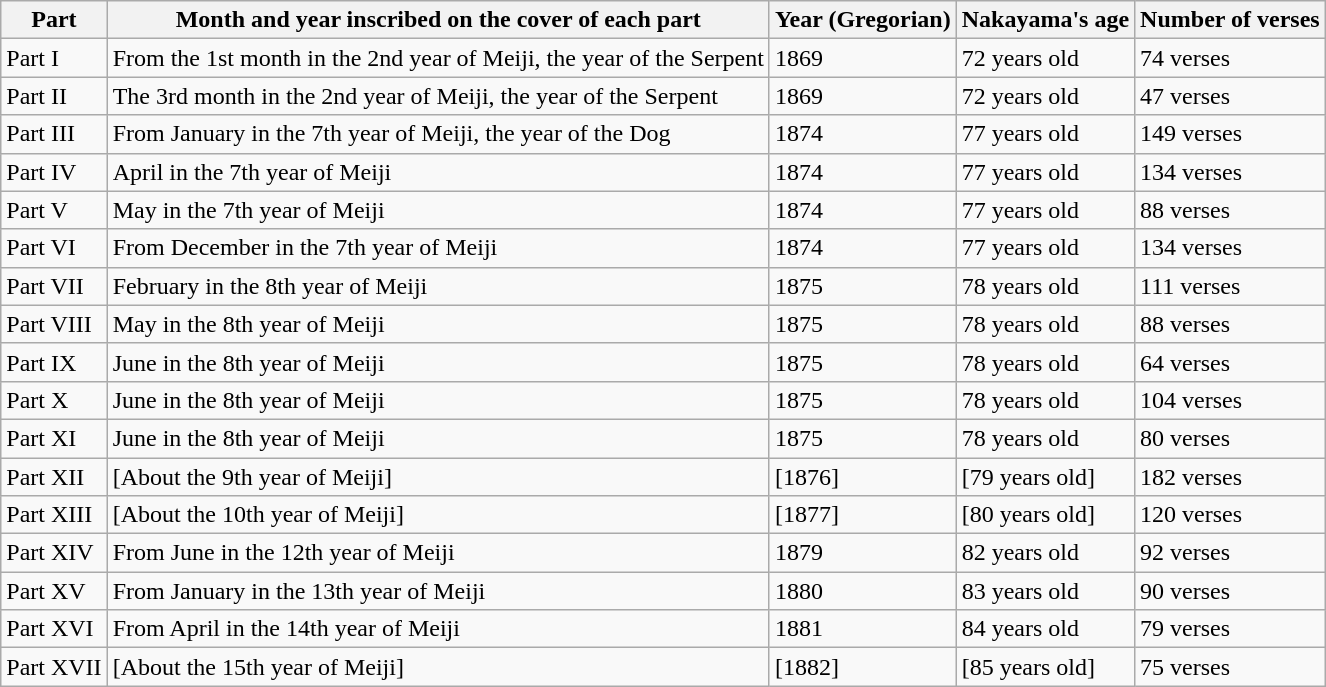<table class="wikitable">
<tr>
<th>Part</th>
<th>Month and year inscribed on the cover of each part</th>
<th>Year (Gregorian)</th>
<th>Nakayama's age</th>
<th>Number of verses</th>
</tr>
<tr>
<td>Part I</td>
<td>From the 1st month in the 2nd year of Meiji, the year of the Serpent</td>
<td>1869</td>
<td>72 years old</td>
<td>74 verses</td>
</tr>
<tr>
<td>Part II</td>
<td>The 3rd month in the 2nd year of Meiji, the year of the Serpent</td>
<td>1869</td>
<td>72 years old</td>
<td>47 verses</td>
</tr>
<tr>
<td>Part III</td>
<td>From January in the 7th year of Meiji, the year of the Dog</td>
<td>1874</td>
<td>77 years old</td>
<td>149 verses</td>
</tr>
<tr>
<td>Part IV</td>
<td>April in the 7th year of Meiji</td>
<td>1874</td>
<td>77 years old</td>
<td>134 verses</td>
</tr>
<tr>
<td>Part V</td>
<td>May in the 7th year of Meiji</td>
<td>1874</td>
<td>77 years old</td>
<td>88 verses</td>
</tr>
<tr>
<td>Part VI</td>
<td>From December in the 7th year of Meiji</td>
<td>1874</td>
<td>77 years old</td>
<td>134 verses</td>
</tr>
<tr>
<td>Part VII</td>
<td>February in the 8th year of Meiji</td>
<td>1875</td>
<td>78 years old</td>
<td>111 verses</td>
</tr>
<tr>
<td>Part VIII</td>
<td>May in the 8th year of Meiji</td>
<td>1875</td>
<td>78 years old</td>
<td>88 verses</td>
</tr>
<tr>
<td>Part IX</td>
<td>June in the 8th year of Meiji</td>
<td>1875</td>
<td>78 years old</td>
<td>64 verses</td>
</tr>
<tr>
<td>Part X</td>
<td>June in the 8th year of Meiji</td>
<td>1875</td>
<td>78 years old</td>
<td>104 verses</td>
</tr>
<tr>
<td>Part XI</td>
<td>June in the 8th year of Meiji</td>
<td>1875</td>
<td>78 years old</td>
<td>80 verses</td>
</tr>
<tr>
<td>Part XII</td>
<td>[About the 9th year of Meiji]</td>
<td>[1876]</td>
<td>[79 years old]</td>
<td>182 verses</td>
</tr>
<tr>
<td>Part XIII</td>
<td>[About the 10th year of Meiji]</td>
<td>[1877]</td>
<td>[80 years old]</td>
<td>120 verses</td>
</tr>
<tr>
<td>Part XIV</td>
<td>From June in the 12th year of Meiji</td>
<td>1879</td>
<td>82 years old</td>
<td>92 verses</td>
</tr>
<tr>
<td>Part XV</td>
<td>From January in the 13th year of Meiji</td>
<td>1880</td>
<td>83 years old</td>
<td>90 verses</td>
</tr>
<tr>
<td>Part XVI</td>
<td>From April in the 14th year of Meiji</td>
<td>1881</td>
<td>84 years old</td>
<td>79 verses</td>
</tr>
<tr>
<td>Part XVII</td>
<td>[About the 15th year of Meiji]</td>
<td>[1882]</td>
<td>[85 years old]</td>
<td>75 verses</td>
</tr>
</table>
